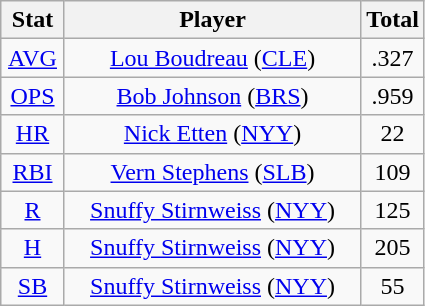<table class="wikitable" style="text-align:center;">
<tr>
<th style="width:15%;">Stat</th>
<th>Player</th>
<th style="width:15%;">Total</th>
</tr>
<tr>
<td><a href='#'>AVG</a></td>
<td><a href='#'>Lou Boudreau</a> (<a href='#'>CLE</a>)</td>
<td>.327</td>
</tr>
<tr>
<td><a href='#'>OPS</a></td>
<td><a href='#'>Bob Johnson</a> (<a href='#'>BRS</a>)</td>
<td>.959</td>
</tr>
<tr>
<td><a href='#'>HR</a></td>
<td><a href='#'>Nick Etten</a> (<a href='#'>NYY</a>)</td>
<td>22</td>
</tr>
<tr>
<td><a href='#'>RBI</a></td>
<td><a href='#'>Vern Stephens</a> (<a href='#'>SLB</a>)</td>
<td>109</td>
</tr>
<tr>
<td><a href='#'>R</a></td>
<td><a href='#'>Snuffy Stirnweiss</a> (<a href='#'>NYY</a>)</td>
<td>125</td>
</tr>
<tr>
<td><a href='#'>H</a></td>
<td><a href='#'>Snuffy Stirnweiss</a> (<a href='#'>NYY</a>)</td>
<td>205</td>
</tr>
<tr>
<td><a href='#'>SB</a></td>
<td><a href='#'>Snuffy Stirnweiss</a> (<a href='#'>NYY</a>)</td>
<td>55</td>
</tr>
</table>
